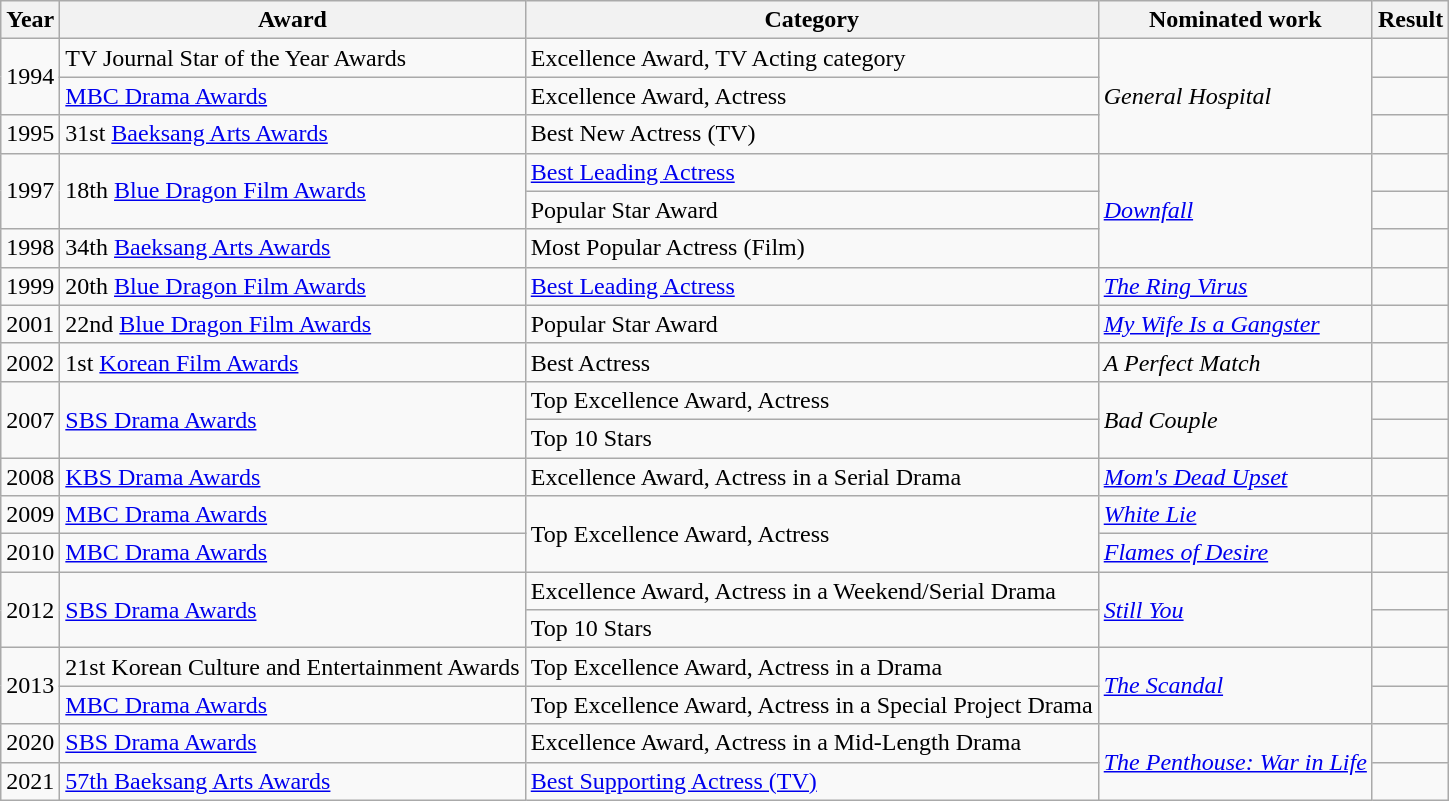<table class="wikitable">
<tr>
<th>Year</th>
<th>Award</th>
<th>Category</th>
<th>Nominated work</th>
<th>Result</th>
</tr>
<tr>
<td rowspan=2>1994</td>
<td>TV Journal Star of the Year Awards</td>
<td>Excellence Award, TV Acting category</td>
<td rowspan=3><em>General Hospital</em></td>
<td></td>
</tr>
<tr>
<td><a href='#'>MBC Drama Awards</a></td>
<td>Excellence Award, Actress</td>
<td></td>
</tr>
<tr>
<td>1995</td>
<td>31st <a href='#'>Baeksang Arts Awards</a></td>
<td>Best New Actress (TV)</td>
<td></td>
</tr>
<tr>
<td rowspan=2>1997</td>
<td rowspan=2>18th <a href='#'>Blue Dragon Film Awards</a></td>
<td><a href='#'>Best Leading Actress</a></td>
<td rowspan=3><em><a href='#'>Downfall</a></em></td>
<td></td>
</tr>
<tr>
<td>Popular Star Award</td>
<td></td>
</tr>
<tr>
<td>1998</td>
<td>34th <a href='#'>Baeksang Arts Awards</a></td>
<td>Most Popular Actress (Film)</td>
<td></td>
</tr>
<tr>
<td>1999</td>
<td>20th <a href='#'>Blue Dragon Film Awards</a></td>
<td><a href='#'>Best Leading Actress</a></td>
<td><em><a href='#'>The Ring Virus</a></em></td>
<td></td>
</tr>
<tr>
<td>2001</td>
<td>22nd <a href='#'>Blue Dragon Film Awards</a></td>
<td>Popular Star Award</td>
<td><em><a href='#'>My Wife Is a Gangster</a></em></td>
<td></td>
</tr>
<tr>
<td>2002</td>
<td>1st <a href='#'>Korean Film Awards</a></td>
<td>Best Actress</td>
<td><em>A Perfect Match</em></td>
<td></td>
</tr>
<tr>
<td rowspan=2>2007</td>
<td rowspan=2><a href='#'>SBS Drama Awards</a></td>
<td>Top Excellence Award, Actress</td>
<td rowspan=2><em>Bad Couple</em></td>
<td></td>
</tr>
<tr>
<td>Top 10 Stars</td>
<td></td>
</tr>
<tr>
<td>2008</td>
<td><a href='#'>KBS Drama Awards</a></td>
<td>Excellence Award, Actress in a Serial Drama</td>
<td><em><a href='#'>Mom's Dead Upset</a></em></td>
<td></td>
</tr>
<tr>
<td>2009</td>
<td><a href='#'>MBC Drama Awards</a></td>
<td rowspan="2">Top Excellence Award, Actress</td>
<td><em><a href='#'>White Lie</a></em></td>
<td></td>
</tr>
<tr>
<td>2010</td>
<td><a href='#'>MBC Drama Awards</a></td>
<td><em><a href='#'>Flames of Desire</a></em></td>
<td></td>
</tr>
<tr>
<td rowspan=2>2012</td>
<td rowspan=2><a href='#'>SBS Drama Awards</a></td>
<td>Excellence Award, Actress in a Weekend/Serial Drama</td>
<td rowspan=2><em><a href='#'>Still You</a></em></td>
<td></td>
</tr>
<tr>
<td>Top 10 Stars</td>
<td></td>
</tr>
<tr>
<td rowspan=2>2013</td>
<td>21st Korean Culture and Entertainment Awards</td>
<td>Top Excellence Award, Actress in a Drama</td>
<td rowspan=2><em><a href='#'>The Scandal</a></em></td>
<td></td>
</tr>
<tr>
<td><a href='#'>MBC Drama Awards</a></td>
<td>Top Excellence Award, Actress in a Special Project Drama</td>
<td></td>
</tr>
<tr>
<td>2020</td>
<td><a href='#'>SBS Drama Awards</a></td>
<td>Excellence Award, Actress in a Mid-Length Drama</td>
<td rowspan=2><em><a href='#'>The Penthouse: War in Life</a></em></td>
<td></td>
</tr>
<tr>
<td>2021</td>
<td><a href='#'>57th Baeksang Arts Awards</a></td>
<td><a href='#'>Best Supporting Actress (TV)</a></td>
<td></td>
</tr>
</table>
